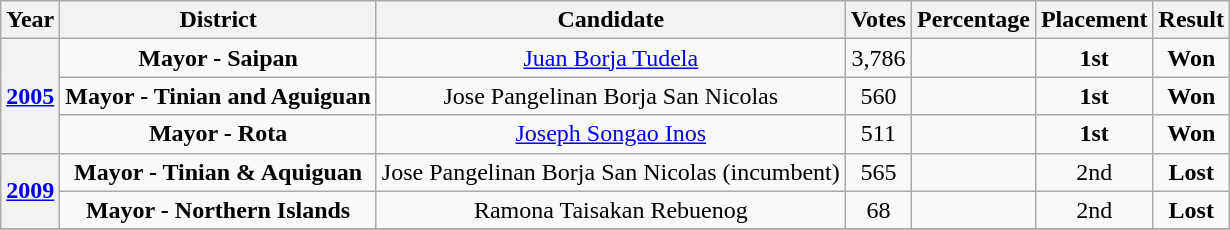<table class="wikitable" style=text-align:center>
<tr>
<th rowspan=1>Year</th>
<th rowspan=1>District</th>
<th rowspan=1>Candidate</th>
<th rowspan=1>Votes</th>
<th rowspan=1>Percentage</th>
<th rowspan=1>Placement</th>
<th rowspan=1>Result</th>
</tr>
<tr>
<th rowspan=3><a href='#'>2005</a></th>
<td rowspan=1><strong>Mayor - Saipan</strong></td>
<td><a href='#'>Juan Borja Tudela</a></td>
<td>3,786</td>
<td></td>
<td><strong>1st</strong></td>
<td><strong>Won</strong></td>
</tr>
<tr>
<td rowspan=1><strong>Mayor - Tinian and Aguiguan</strong></td>
<td>Jose Pangelinan Borja San Nicolas</td>
<td>560</td>
<td></td>
<td><strong>1st</strong></td>
<td><strong>Won</strong></td>
</tr>
<tr>
<td rowspan=1><strong>Mayor - Rota</strong></td>
<td><a href='#'>Joseph Songao Inos</a></td>
<td>511</td>
<td></td>
<td><strong>1st</strong></td>
<td><strong>Won</strong></td>
</tr>
<tr>
<th rowspan=2><a href='#'>2009</a></th>
<td rowspan=1><strong>Mayor - Tinian & Aquiguan</strong></td>
<td>Jose Pangelinan Borja San Nicolas (incumbent)</td>
<td>565</td>
<td></td>
<td>2nd</td>
<td><strong>Lost</strong></td>
</tr>
<tr>
<td rowspan=1><strong>Mayor - Northern Islands</strong></td>
<td>Ramona Taisakan Rebuenog</td>
<td>68</td>
<td></td>
<td>2nd</td>
<td><strong>Lost</strong></td>
</tr>
<tr>
</tr>
</table>
